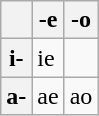<table class="wikitable">
<tr>
<th></th>
<th>-e</th>
<th>-o</th>
</tr>
<tr>
<th>i-</th>
<td>ie </td>
<td></td>
</tr>
<tr>
<th>a-</th>
<td>ae </td>
<td>ao </td>
</tr>
</table>
